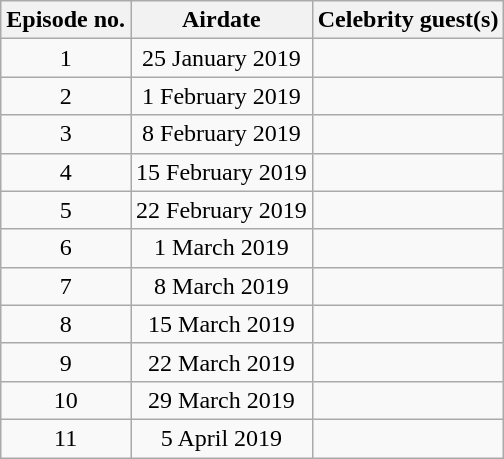<table class="wikitable" style="text-align: center;">
<tr>
<th>Episode no.</th>
<th>Airdate</th>
<th>Celebrity guest(s)</th>
</tr>
<tr>
<td>1</td>
<td>25 January 2019</td>
<td></td>
</tr>
<tr>
<td>2</td>
<td>1 February 2019</td>
<td></td>
</tr>
<tr>
<td>3</td>
<td>8 February 2019</td>
<td></td>
</tr>
<tr>
<td>4</td>
<td>15 February 2019</td>
<td></td>
</tr>
<tr>
<td>5</td>
<td>22 February 2019</td>
<td></td>
</tr>
<tr>
<td>6</td>
<td>1 March 2019</td>
<td></td>
</tr>
<tr>
<td>7</td>
<td>8 March 2019</td>
<td></td>
</tr>
<tr>
<td>8</td>
<td>15 March 2019</td>
<td></td>
</tr>
<tr>
<td>9</td>
<td>22 March 2019</td>
<td></td>
</tr>
<tr>
<td>10</td>
<td>29 March 2019</td>
<td></td>
</tr>
<tr>
<td>11</td>
<td>5 April 2019</td>
<td></td>
</tr>
</table>
